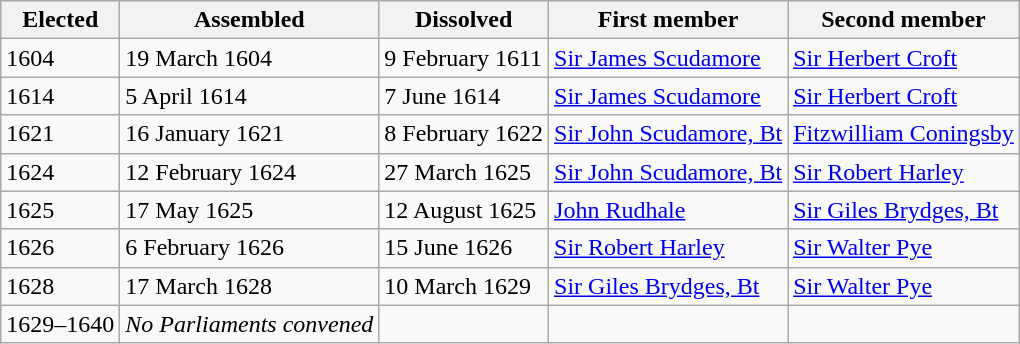<table class="wikitable">
<tr>
<th>Elected</th>
<th>Assembled</th>
<th>Dissolved</th>
<th>First member</th>
<th>Second member</th>
</tr>
<tr>
<td>1604</td>
<td>19 March 1604</td>
<td>9 February 1611</td>
<td><a href='#'>Sir James Scudamore</a> </td>
<td><a href='#'>Sir Herbert Croft</a></td>
</tr>
<tr>
<td>1614</td>
<td>5 April 1614</td>
<td>7 June 1614</td>
<td><a href='#'>Sir James Scudamore</a></td>
<td><a href='#'>Sir Herbert Croft</a></td>
</tr>
<tr>
<td>1621</td>
<td>16 January 1621</td>
<td>8 February 1622</td>
<td><a href='#'>Sir John Scudamore, Bt</a> </td>
<td><a href='#'>Fitzwilliam Coningsby</a></td>
</tr>
<tr>
<td>1624</td>
<td>12 February 1624</td>
<td>27 March 1625</td>
<td><a href='#'>Sir John Scudamore, Bt</a> </td>
<td><a href='#'>Sir Robert Harley</a> </td>
</tr>
<tr>
<td>1625</td>
<td>17 May 1625</td>
<td>12 August 1625</td>
<td><a href='#'>John Rudhale</a></td>
<td><a href='#'>Sir Giles Brydges, Bt</a></td>
</tr>
<tr>
<td>1626</td>
<td>6 February 1626</td>
<td>15 June 1626</td>
<td><a href='#'>Sir Robert Harley</a></td>
<td><a href='#'>Sir Walter Pye</a></td>
</tr>
<tr>
<td>1628</td>
<td>17 March 1628</td>
<td>10 March 1629</td>
<td><a href='#'>Sir Giles Brydges, Bt</a></td>
<td><a href='#'>Sir Walter Pye</a></td>
</tr>
<tr>
<td>1629–1640</td>
<td><em>No Parliaments convened</em></td>
<td></td>
<td></td>
</tr>
</table>
